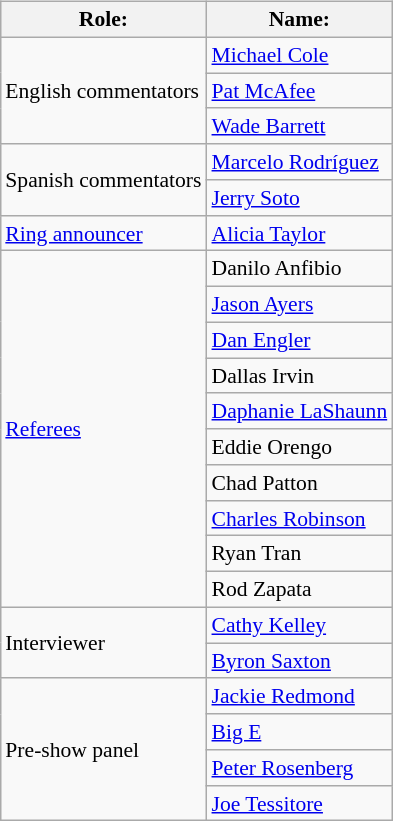<table class=wikitable style="font-size:90%; margin: 0.5em 0 0.5em 1em; float: right; clear: right;">
<tr>
<th>Role:</th>
<th>Name:</th>
</tr>
<tr>
<td rowspan=3>English commentators</td>
<td><a href='#'>Michael Cole</a></td>
</tr>
<tr>
<td><a href='#'>Pat McAfee</a></td>
</tr>
<tr>
<td><a href='#'>Wade Barrett</a></td>
</tr>
<tr>
<td rowspan=2>Spanish commentators</td>
<td><a href='#'>Marcelo Rodríguez</a></td>
</tr>
<tr>
<td><a href='#'>Jerry Soto</a></td>
</tr>
<tr>
<td rowspan="1"><a href='#'>Ring announcer</a></td>
<td><a href='#'>Alicia Taylor</a></td>
</tr>
<tr>
<td rowspan=10><a href='#'>Referees</a></td>
<td>Danilo Anfibio</td>
</tr>
<tr>
<td><a href='#'>Jason Ayers</a></td>
</tr>
<tr>
<td><a href='#'>Dan Engler</a></td>
</tr>
<tr>
<td>Dallas Irvin</td>
</tr>
<tr>
<td><a href='#'>Daphanie LaShaunn</a></td>
</tr>
<tr>
<td>Eddie Orengo</td>
</tr>
<tr>
<td>Chad Patton</td>
</tr>
<tr>
<td><a href='#'>Charles Robinson</a></td>
</tr>
<tr>
<td>Ryan Tran</td>
</tr>
<tr>
<td>Rod Zapata</td>
</tr>
<tr>
<td rowspan=2>Interviewer</td>
<td><a href='#'>Cathy Kelley</a></td>
</tr>
<tr>
<td><a href='#'>Byron Saxton</a></td>
</tr>
<tr>
<td rowspan=4>Pre-show panel</td>
<td><a href='#'>Jackie Redmond</a></td>
</tr>
<tr>
<td><a href='#'>Big E</a></td>
</tr>
<tr>
<td><a href='#'>Peter Rosenberg</a></td>
</tr>
<tr>
<td><a href='#'>Joe Tessitore</a></td>
</tr>
</table>
